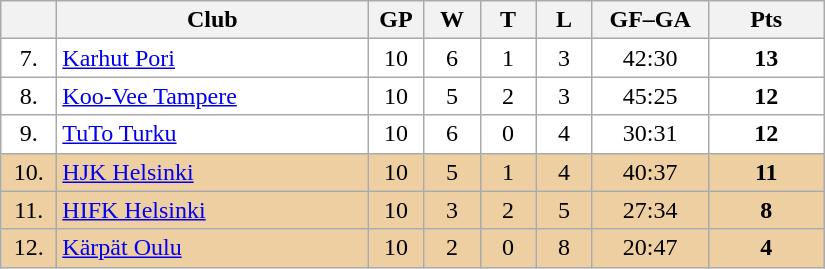<table class="wikitable">
<tr>
<th width="30"></th>
<th width="200">Club</th>
<th width="30">GP</th>
<th width="30">W</th>
<th width="30">T</th>
<th width="30">L</th>
<th width="70">GF–GA</th>
<th width="70">Pts</th>
</tr>
<tr bgcolor="#FFFFFF" align="center">
<td>7.</td>
<td align="left"><a href='#'>Karhut Pori</a></td>
<td>10</td>
<td>6</td>
<td>1</td>
<td>3</td>
<td>42:30</td>
<td><strong>13</strong></td>
</tr>
<tr bgcolor="#FFFFFF" align="center">
<td>8.</td>
<td align="left"><a href='#'>Koo-Vee Tampere</a></td>
<td>10</td>
<td>5</td>
<td>2</td>
<td>3</td>
<td>45:25</td>
<td><strong>12</strong></td>
</tr>
<tr bgcolor="#FFFFFF" align="center">
<td>9.</td>
<td align="left"><a href='#'>TuTo Turku</a></td>
<td>10</td>
<td>6</td>
<td>0</td>
<td>4</td>
<td>30:31</td>
<td><strong>12</strong></td>
</tr>
<tr bgcolor="#EECFA1" align="center">
<td>10.</td>
<td align="left"><a href='#'>HJK Helsinki</a></td>
<td>10</td>
<td>5</td>
<td>1</td>
<td>4</td>
<td>40:37</td>
<td><strong>11</strong></td>
</tr>
<tr bgcolor="#EECFA1" align="center">
<td>11.</td>
<td align="left"><a href='#'>HIFK Helsinki</a></td>
<td>10</td>
<td>3</td>
<td>2</td>
<td>5</td>
<td>27:34</td>
<td><strong>8</strong></td>
</tr>
<tr bgcolor="#EECFA1" align="center">
<td>12.</td>
<td align="left"><a href='#'>Kärpät Oulu</a></td>
<td>10</td>
<td>2</td>
<td>0</td>
<td>8</td>
<td>20:47</td>
<td><strong>4</strong></td>
</tr>
</table>
